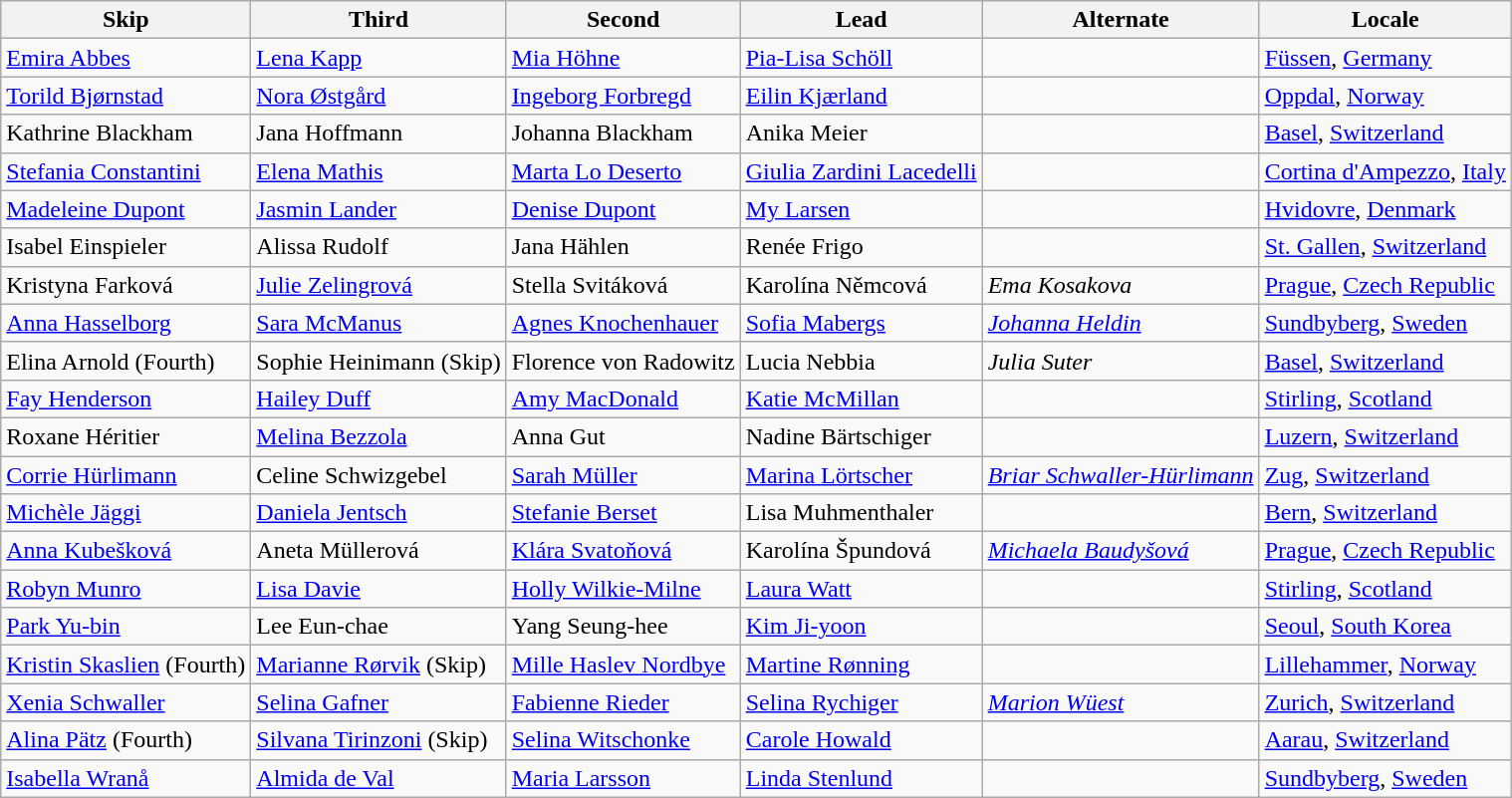<table class=wikitable>
<tr>
<th scope="col">Skip</th>
<th scope="col">Third</th>
<th scope="col">Second</th>
<th scope="col">Lead</th>
<th scope="col">Alternate</th>
<th scope="col">Locale</th>
</tr>
<tr>
<td><a href='#'>Emira Abbes</a></td>
<td><a href='#'>Lena Kapp</a></td>
<td><a href='#'>Mia Höhne</a></td>
<td><a href='#'>Pia-Lisa Schöll</a></td>
<td></td>
<td> <a href='#'>Füssen</a>, <a href='#'>Germany</a></td>
</tr>
<tr>
<td><a href='#'>Torild Bjørnstad</a></td>
<td><a href='#'>Nora Østgård</a></td>
<td><a href='#'>Ingeborg Forbregd</a></td>
<td><a href='#'>Eilin Kjærland</a></td>
<td></td>
<td> <a href='#'>Oppdal</a>, <a href='#'>Norway</a></td>
</tr>
<tr>
<td>Kathrine Blackham</td>
<td>Jana Hoffmann</td>
<td>Johanna Blackham</td>
<td>Anika Meier</td>
<td></td>
<td> <a href='#'>Basel</a>, <a href='#'>Switzerland</a></td>
</tr>
<tr>
<td><a href='#'>Stefania Constantini</a></td>
<td><a href='#'>Elena Mathis</a></td>
<td><a href='#'>Marta Lo Deserto</a></td>
<td><a href='#'>Giulia Zardini Lacedelli</a></td>
<td></td>
<td> <a href='#'>Cortina d'Ampezzo</a>, <a href='#'>Italy</a></td>
</tr>
<tr>
<td><a href='#'>Madeleine Dupont</a></td>
<td><a href='#'>Jasmin Lander</a></td>
<td><a href='#'>Denise Dupont</a></td>
<td><a href='#'>My Larsen</a></td>
<td></td>
<td> <a href='#'>Hvidovre</a>, <a href='#'>Denmark</a></td>
</tr>
<tr>
<td>Isabel Einspieler</td>
<td>Alissa Rudolf</td>
<td>Jana Hählen</td>
<td>Renée Frigo</td>
<td></td>
<td> <a href='#'>St. Gallen</a>, <a href='#'>Switzerland</a></td>
</tr>
<tr>
<td>Kristyna Farková</td>
<td><a href='#'>Julie Zelingrová</a></td>
<td>Stella Svitáková</td>
<td>Karolína Němcová</td>
<td><em>Ema Kosakova</em></td>
<td> <a href='#'>Prague</a>, <a href='#'>Czech Republic</a></td>
</tr>
<tr>
<td><a href='#'>Anna Hasselborg</a></td>
<td><a href='#'>Sara McManus</a></td>
<td><a href='#'>Agnes Knochenhauer</a></td>
<td><a href='#'>Sofia Mabergs</a></td>
<td><em><a href='#'>Johanna Heldin</a></em></td>
<td> <a href='#'>Sundbyberg</a>, <a href='#'>Sweden</a></td>
</tr>
<tr>
<td>Elina Arnold (Fourth)</td>
<td>Sophie Heinimann (Skip)</td>
<td>Florence von Radowitz</td>
<td>Lucia Nebbia</td>
<td><em>Julia Suter</em></td>
<td> <a href='#'>Basel</a>, <a href='#'>Switzerland</a></td>
</tr>
<tr>
<td><a href='#'>Fay Henderson</a></td>
<td><a href='#'>Hailey Duff</a></td>
<td><a href='#'>Amy MacDonald</a></td>
<td><a href='#'>Katie McMillan</a></td>
<td></td>
<td> <a href='#'>Stirling</a>, <a href='#'>Scotland</a></td>
</tr>
<tr>
<td>Roxane Héritier</td>
<td><a href='#'>Melina Bezzola</a></td>
<td>Anna Gut</td>
<td>Nadine Bärtschiger</td>
<td></td>
<td> <a href='#'>Luzern</a>, <a href='#'>Switzerland</a></td>
</tr>
<tr>
<td><a href='#'>Corrie Hürlimann</a></td>
<td>Celine Schwizgebel</td>
<td><a href='#'>Sarah Müller</a></td>
<td><a href='#'>Marina Lörtscher</a></td>
<td><em><a href='#'>Briar Schwaller-Hürlimann</a></em></td>
<td> <a href='#'>Zug</a>, <a href='#'>Switzerland</a></td>
</tr>
<tr>
<td><a href='#'>Michèle Jäggi</a></td>
<td><a href='#'>Daniela Jentsch</a></td>
<td><a href='#'>Stefanie Berset</a></td>
<td>Lisa Muhmenthaler</td>
<td></td>
<td> <a href='#'>Bern</a>, <a href='#'>Switzerland</a></td>
</tr>
<tr>
<td><a href='#'>Anna Kubešková</a></td>
<td>Aneta Müllerová</td>
<td><a href='#'>Klára Svatoňová</a></td>
<td>Karolína Špundová</td>
<td><em><a href='#'>Michaela Baudyšová</a></em></td>
<td> <a href='#'>Prague</a>, <a href='#'>Czech Republic</a></td>
</tr>
<tr>
<td><a href='#'>Robyn Munro</a></td>
<td><a href='#'>Lisa Davie</a></td>
<td><a href='#'>Holly Wilkie-Milne</a></td>
<td><a href='#'>Laura Watt</a></td>
<td></td>
<td> <a href='#'>Stirling</a>, <a href='#'>Scotland</a></td>
</tr>
<tr>
<td><a href='#'>Park Yu-bin</a></td>
<td>Lee Eun-chae</td>
<td>Yang Seung-hee</td>
<td><a href='#'>Kim Ji-yoon</a></td>
<td></td>
<td> <a href='#'>Seoul</a>, <a href='#'>South Korea</a></td>
</tr>
<tr>
<td><a href='#'>Kristin Skaslien</a> (Fourth)</td>
<td><a href='#'>Marianne Rørvik</a> (Skip)</td>
<td><a href='#'>Mille Haslev Nordbye</a></td>
<td><a href='#'>Martine Rønning</a></td>
<td></td>
<td> <a href='#'>Lillehammer</a>, <a href='#'>Norway</a></td>
</tr>
<tr>
<td><a href='#'>Xenia Schwaller</a></td>
<td><a href='#'>Selina Gafner</a></td>
<td><a href='#'>Fabienne Rieder</a></td>
<td><a href='#'>Selina Rychiger</a></td>
<td><em><a href='#'>Marion Wüest</a></em></td>
<td> <a href='#'>Zurich</a>, <a href='#'>Switzerland</a></td>
</tr>
<tr>
<td><a href='#'>Alina Pätz</a> (Fourth)</td>
<td><a href='#'>Silvana Tirinzoni</a> (Skip)</td>
<td><a href='#'>Selina Witschonke</a></td>
<td><a href='#'>Carole Howald</a></td>
<td></td>
<td> <a href='#'>Aarau</a>, <a href='#'>Switzerland</a></td>
</tr>
<tr>
<td><a href='#'>Isabella Wranå</a></td>
<td><a href='#'>Almida de Val</a></td>
<td><a href='#'>Maria Larsson</a></td>
<td><a href='#'>Linda Stenlund</a></td>
<td></td>
<td> <a href='#'>Sundbyberg</a>, <a href='#'>Sweden</a></td>
</tr>
</table>
